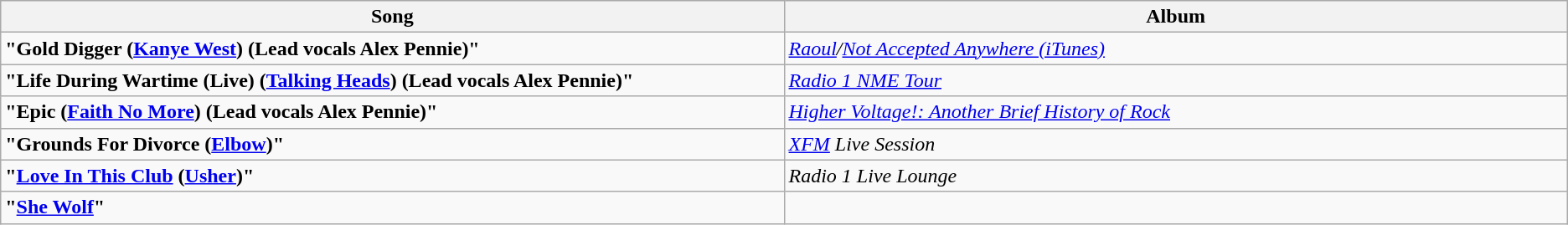<table class="wikitable sortable">
<tr style="background:#efefef; text-align:center;">
<th width=30%>Song</th>
<th width=30%>Album</th>
</tr>
<tr>
<td><strong>"Gold Digger (<a href='#'>Kanye West</a>) (Lead vocals Alex Pennie)"</strong></td>
<td><em><a href='#'>Raoul</a>/<a href='#'>Not Accepted Anywhere (iTunes)</a></em></td>
</tr>
<tr>
<td><strong>"Life During Wartime (Live) (<a href='#'>Talking Heads</a>) (Lead vocals Alex Pennie)"</strong></td>
<td><em><a href='#'>Radio 1 NME Tour</a></em></td>
</tr>
<tr>
<td><strong>"Epic (<a href='#'>Faith No More</a>) (Lead vocals Alex Pennie)"</strong></td>
<td><em><a href='#'>Higher Voltage!: Another Brief History of Rock</a></em></td>
</tr>
<tr>
<td><strong>"Grounds For Divorce (<a href='#'>Elbow</a>)"</strong></td>
<td><em><a href='#'>XFM</a> Live Session</em></td>
</tr>
<tr>
<td><strong>"<a href='#'>Love In This Club</a> (<a href='#'>Usher</a>)"</strong></td>
<td><em>Radio 1 Live Lounge</em></td>
</tr>
<tr>
<td><strong>"<a href='#'>She Wolf</a>"</strong></td>
</tr>
</table>
